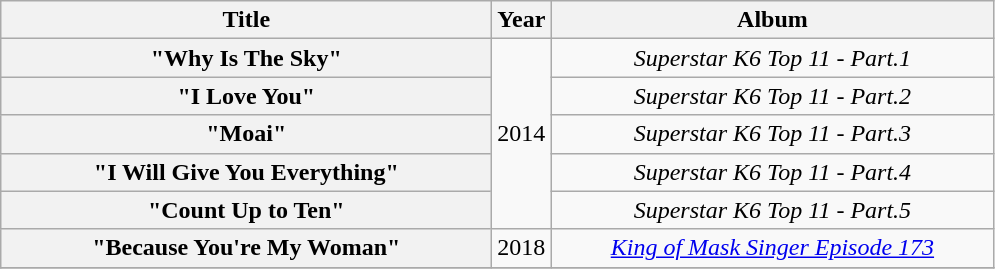<table class="wikitable plainrowheaders" style="text-align:center">
<tr>
<th scope="col" style="width:20em;">Title</th>
<th scope="col" style="width:2em;">Year</th>
<th scope="col" style="width:18em;">Album</th>
</tr>
<tr>
<th scope="row">"Why Is The Sky" </th>
<td rowspan="5">2014</td>
<td><em>Superstar K6 Top 11 - Part.1</em></td>
</tr>
<tr>
<th scope="row">"I Love You" </th>
<td><em>Superstar K6 Top 11 - Part.2</em></td>
</tr>
<tr>
<th scope="row">"Moai"</th>
<td><em>Superstar K6 Top 11 - Part.3</em></td>
</tr>
<tr>
<th scope="row">"I Will Give You Everything" </th>
<td><em>Superstar K6 Top 11 - Part.4</em></td>
</tr>
<tr>
<th scope="row">"Count Up to Ten" </th>
<td><em>Superstar K6 Top 11 - Part.5</em></td>
</tr>
<tr>
<th scope="row">"Because You're My Woman" </th>
<td>2018</td>
<td><em><a href='#'>King of Mask Singer Episode 173</a></em></td>
</tr>
<tr>
</tr>
</table>
